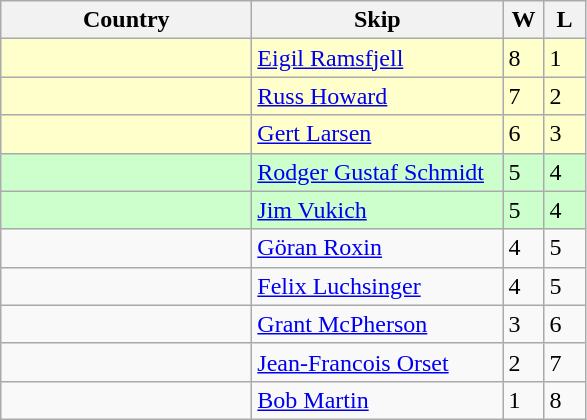<table class="wikitable">
<tr>
<th width="160">Country</th>
<th width="160">Skip</th>
<th width="20">W</th>
<th width="20">L</th>
</tr>
<tr bgcolor=#ffffcc>
<td></td>
<td><a href='#'>Eigil Ramsfjell</a></td>
<td>8</td>
<td>1</td>
</tr>
<tr bgcolor=#ffffcc>
<td></td>
<td><a href='#'>Russ Howard</a></td>
<td>7</td>
<td>2</td>
</tr>
<tr bgcolor=#ffffcc>
<td></td>
<td><a href='#'>Gert Larsen</a></td>
<td>6</td>
<td>3</td>
</tr>
<tr bgcolor=#ccffcc>
<td></td>
<td><a href='#'>Rodger Gustaf Schmidt</a></td>
<td>5</td>
<td>4</td>
</tr>
<tr bgcolor=#ccffcc>
<td></td>
<td><a href='#'>Jim Vukich</a></td>
<td>5</td>
<td>4</td>
</tr>
<tr>
<td></td>
<td><a href='#'>Göran Roxin</a></td>
<td>4</td>
<td>5</td>
</tr>
<tr>
<td></td>
<td><a href='#'>Felix Luchsinger</a></td>
<td>4</td>
<td>5</td>
</tr>
<tr>
<td></td>
<td><a href='#'>Grant McPherson</a></td>
<td>3</td>
<td>6</td>
</tr>
<tr>
<td></td>
<td><a href='#'>Jean-Francois Orset</a></td>
<td>2</td>
<td>7</td>
</tr>
<tr>
<td></td>
<td><a href='#'>Bob Martin</a></td>
<td>1</td>
<td>8</td>
</tr>
</table>
